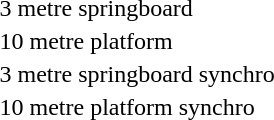<table>
<tr>
<td>3 metre springboard</td>
<td></td>
<td></td>
<td></td>
</tr>
<tr>
<td>10 metre platform</td>
<td></td>
<td></td>
<td></td>
</tr>
<tr>
<td>3 metre springboard synchro</td>
<td></td>
<td></td>
<td></td>
</tr>
<tr>
<td>10 metre platform synchro</td>
<td></td>
<td></td>
<td></td>
</tr>
</table>
